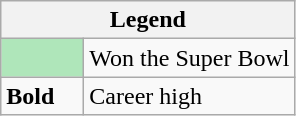<table class="wikitable mw-collapsible mw-collapsed">
<tr>
<th colspan="2">Legend</th>
</tr>
<tr>
<td style="background:#afe6ba; width:3em;"></td>
<td>Won the Super Bowl</td>
</tr>
<tr>
<td><strong>Bold</strong></td>
<td>Career high</td>
</tr>
</table>
